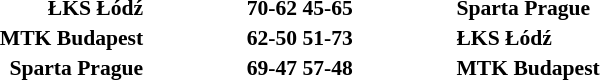<table width=60% cellspacing=1>
<tr>
<th></th>
<th></th>
<th></th>
</tr>
<tr style=font-size:90%>
<td align=right><strong>ŁKS Łódź</strong></td>
<td align=center><strong>70-62 45-65</strong></td>
<td><strong>Sparta Prague</strong></td>
</tr>
<tr style=font-size:90%>
<td align=right><strong>MTK Budapest</strong></td>
<td align=center><strong>62-50 51-73</strong></td>
<td><strong>ŁKS Łódź</strong></td>
</tr>
<tr style=font-size:90%>
<td align=right><strong>Sparta Prague</strong></td>
<td align=center><strong>69-47 57-48</strong></td>
<td><strong>MTK Budapest</strong></td>
</tr>
</table>
